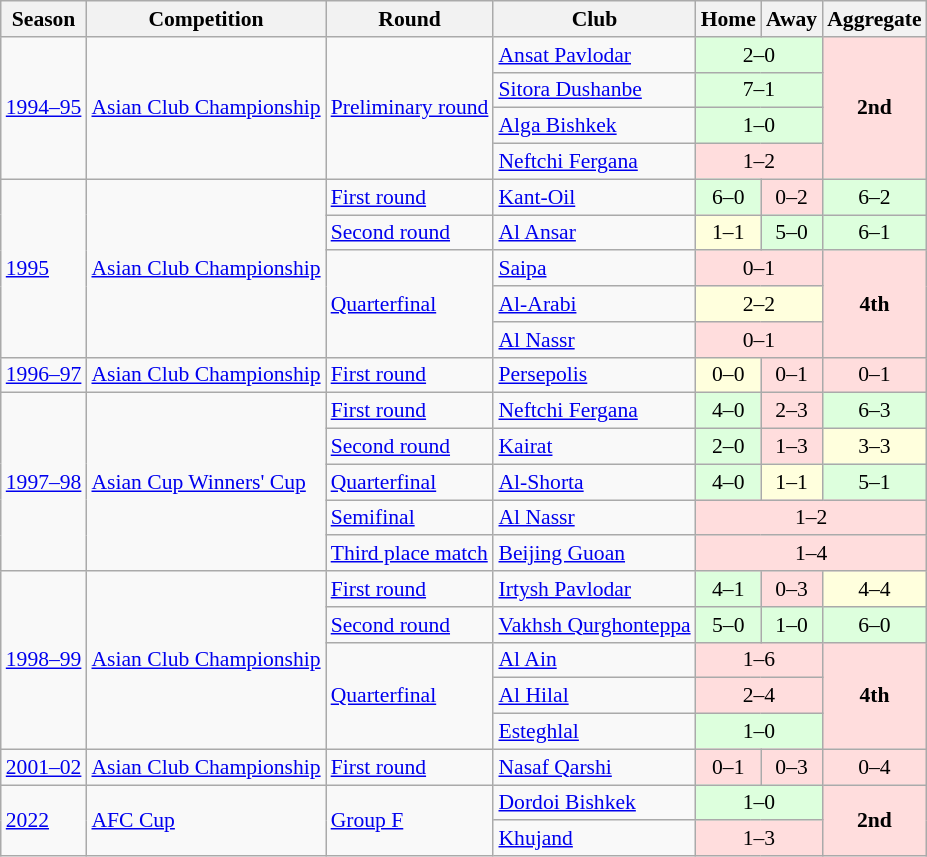<table class="wikitable mw-collapsible mw-collapsed" align=center cellspacing="0" cellpadding="3" style="border:1px solid #AAAAAA;font-size:90%">
<tr>
<th>Season</th>
<th>Competition</th>
<th>Round</th>
<th>Club</th>
<th>Home</th>
<th>Away</th>
<th>Aggregate</th>
</tr>
<tr>
<td rowspan="4"><a href='#'>1994–95</a></td>
<td rowspan="4"><a href='#'>Asian Club Championship</a></td>
<td rowspan="4"><a href='#'>Preliminary round</a></td>
<td> <a href='#'>Ansat Pavlodar</a></td>
<td bgcolor="#ddffdd" colspan=2 style="text-align:center;">2–0</td>
<td bgcolor="#ffdddd" rowspan=4 align="center"><strong>2nd</strong></td>
</tr>
<tr>
<td> <a href='#'>Sitora Dushanbe</a></td>
<td bgcolor="#ddffdd" colspan=2 style="text-align:center;">7–1</td>
</tr>
<tr>
<td> <a href='#'>Alga Bishkek</a></td>
<td bgcolor="#ddffdd" colspan=2 style="text-align:center;">1–0</td>
</tr>
<tr>
<td> <a href='#'>Neftchi Fergana</a></td>
<td bgcolor="#ffdddd" colspan=2 style="text-align:center;">1–2</td>
</tr>
<tr>
<td rowspan="5"><a href='#'>1995</a></td>
<td rowspan="5"><a href='#'>Asian Club Championship</a></td>
<td rowspan="1"><a href='#'>First round</a></td>
<td> <a href='#'>Kant-Oil</a></td>
<td bgcolor="#ddffdd" style="text-align:center;">6–0</td>
<td bgcolor="#ffdddd" style="text-align:center;">0–2</td>
<td bgcolor="#ddffdd" rowspan=1 align="center">6–2</td>
</tr>
<tr>
<td rowspan="1"><a href='#'>Second round</a></td>
<td> <a href='#'>Al Ansar</a></td>
<td bgcolor="#ffffdd" style="text-align:center;">1–1</td>
<td bgcolor="#ddffdd" style="text-align:center;">5–0</td>
<td bgcolor="#ddffdd" rowspan=1 align="center">6–1</td>
</tr>
<tr>
<td rowspan="3"><a href='#'>Quarterfinal</a></td>
<td> <a href='#'>Saipa</a></td>
<td bgcolor="#ffdddd" colspan=2 style="text-align:center;">0–1</td>
<td bgcolor="#ffdddd" rowspan=3 align="center"><strong>4th</strong></td>
</tr>
<tr>
<td> <a href='#'>Al-Arabi</a></td>
<td bgcolor="#ffffdd" colspan=2 style="text-align:center;">2–2</td>
</tr>
<tr>
<td> <a href='#'>Al Nassr</a></td>
<td bgcolor="#ffdddd" colspan=2 style="text-align:center;">0–1</td>
</tr>
<tr>
<td rowspan="1"><a href='#'>1996–97</a></td>
<td rowspan="1"><a href='#'>Asian Club Championship</a></td>
<td rowspan="1"><a href='#'>First round</a></td>
<td> <a href='#'>Persepolis</a></td>
<td bgcolor="#ffffdd" style="text-align:center;">0–0</td>
<td bgcolor="#ffdddd" style="text-align:center;">0–1</td>
<td bgcolor="#ffdddd" rowspan=1 align="center">0–1</td>
</tr>
<tr>
<td rowspan="5"><a href='#'>1997–98</a></td>
<td rowspan="5"><a href='#'>Asian Cup Winners' Cup</a></td>
<td rowspan="1"><a href='#'>First round</a></td>
<td> <a href='#'>Neftchi Fergana</a></td>
<td bgcolor="#ddffdd" style="text-align:center;">4–0</td>
<td bgcolor="#ffdddd" style="text-align:center;">2–3</td>
<td bgcolor="#ddffdd" rowspan=1 align="center">6–3</td>
</tr>
<tr>
<td rowspan="1"><a href='#'>Second round</a></td>
<td> <a href='#'>Kairat</a></td>
<td bgcolor="#ddffdd" style="text-align:center;">2–0</td>
<td bgcolor="#ffdddd" style="text-align:center;">1–3</td>
<td bgcolor="#ffffdd" rowspan=1 align="center">3–3 </td>
</tr>
<tr>
<td rowspan="1"><a href='#'>Quarterfinal</a></td>
<td> <a href='#'>Al-Shorta</a></td>
<td bgcolor="#ddffdd" style="text-align:center;">4–0</td>
<td bgcolor="#ffffdd" style="text-align:center;">1–1</td>
<td bgcolor="#ddffdd" rowspan=1 align="center">5–1</td>
</tr>
<tr>
<td rowspan="1"><a href='#'>Semifinal</a></td>
<td> <a href='#'>Al Nassr</a></td>
<td bgcolor="#ffdddd" colspan=3 style="text-align:center;">1–2</td>
</tr>
<tr>
<td rowspan="1"><a href='#'>Third place match</a></td>
<td> <a href='#'>Beijing Guoan</a></td>
<td bgcolor="#ffdddd" colspan=3 style="text-align:center;">1–4</td>
</tr>
<tr>
<td rowspan="5"><a href='#'>1998–99</a></td>
<td rowspan="5"><a href='#'>Asian Club Championship</a></td>
<td rowspan="1"><a href='#'>First round</a></td>
<td> <a href='#'>Irtysh Pavlodar</a></td>
<td bgcolor="#ddffdd" style="text-align:center;">4–1</td>
<td bgcolor="#ffdddd" style="text-align:center;">0–3</td>
<td bgcolor="#ffffdd" rowspan=1 align="center">4–4</td>
</tr>
<tr>
<td rowspan="1"><a href='#'>Second round</a></td>
<td> <a href='#'>Vakhsh Qurghonteppa</a></td>
<td bgcolor="#ddffdd" style="text-align:center;">5–0</td>
<td bgcolor="#ddffdd" style="text-align:center;">1–0</td>
<td bgcolor="#ddffdd" rowspan=1 align="center">6–0</td>
</tr>
<tr>
<td rowspan="3"><a href='#'>Quarterfinal</a></td>
<td> <a href='#'>Al Ain</a></td>
<td bgcolor="#ffdddd" colspan=2 style="text-align:center;">1–6</td>
<td bgcolor="#ffdddd" rowspan=3 align="center"><strong>4th</strong></td>
</tr>
<tr>
<td> <a href='#'>Al Hilal</a></td>
<td bgcolor="#ffdddd" colspan=2 style="text-align:center;">2–4</td>
</tr>
<tr>
<td> <a href='#'>Esteghlal</a></td>
<td bgcolor="#ddffdd" colspan=2 style="text-align:center;">1–0</td>
</tr>
<tr>
<td rowspan="1"><a href='#'>2001–02</a></td>
<td rowspan="1"><a href='#'>Asian Club Championship</a></td>
<td rowspan="1"><a href='#'>First round</a></td>
<td> <a href='#'>Nasaf Qarshi</a></td>
<td bgcolor="#ffdddd" style="text-align:center;">0–1</td>
<td bgcolor="#ffdddd" style="text-align:center;">0–3</td>
<td bgcolor="#ffdddd" rowspan=1 align="center">0–4</td>
</tr>
<tr>
<td rowspan="2"><a href='#'>2022</a></td>
<td rowspan="2"><a href='#'>AFC Cup</a></td>
<td rowspan="2"><a href='#'>Group F</a></td>
<td> <a href='#'>Dordoi Bishkek</a></td>
<td bgcolor="#ddffdd" colspan=2 style="text-align:center;">1–0</td>
<td bgcolor="#ffdddd" rowspan=2 align="center"><strong>2nd</strong></td>
</tr>
<tr>
<td> <a href='#'>Khujand</a></td>
<td colspan="2" bgcolor="#ffdddd" style="text-align:center;">1–3</td>
</tr>
</table>
